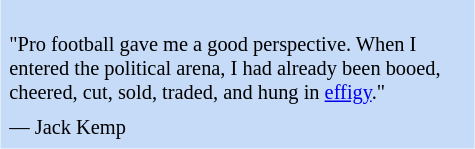<table class="toccolours" style="float: right; margin-left: 1em; margin-right: 2em; font-size: 85%; background:#c6dbf7; color:black; width:30em; max-width: 25%;" cellspacing="5">
<tr>
<td style="text-align: left;"><br>"Pro football gave me a good perspective. When I entered the political arena, I had already been booed, cheered, cut, sold, traded, and hung in <a href='#'>effigy</a>."</td>
</tr>
<tr>
<td style="text-align: left;">— Jack Kemp</td>
</tr>
</table>
